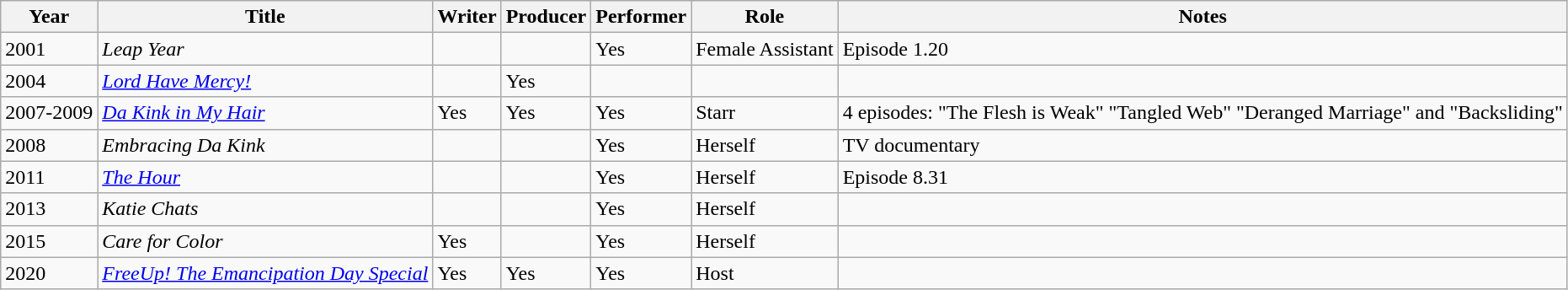<table class="wikitable">
<tr>
<th>Year</th>
<th>Title</th>
<th>Writer</th>
<th>Producer</th>
<th>Performer</th>
<th>Role</th>
<th>Notes</th>
</tr>
<tr>
<td>2001</td>
<td><em>Leap Year </em></td>
<td></td>
<td></td>
<td>Yes</td>
<td>Female Assistant</td>
<td>Episode 1.20</td>
</tr>
<tr>
<td>2004</td>
<td><em><a href='#'>Lord Have Mercy!</a></em></td>
<td></td>
<td>Yes</td>
<td></td>
<td></td>
<td></td>
</tr>
<tr>
<td>2007-2009</td>
<td><em><a href='#'>Da Kink in My Hair</a></em></td>
<td>Yes</td>
<td>Yes</td>
<td>Yes</td>
<td>Starr</td>
<td>4 episodes: "The Flesh is Weak" "Tangled Web" "Deranged Marriage" and "Backsliding"</td>
</tr>
<tr>
<td>2008</td>
<td><em>Embracing Da Kink</em></td>
<td></td>
<td></td>
<td>Yes</td>
<td>Herself</td>
<td>TV documentary</td>
</tr>
<tr>
<td>2011</td>
<td><em><a href='#'>The Hour</a></em></td>
<td></td>
<td></td>
<td>Yes</td>
<td>Herself</td>
<td>Episode 8.31</td>
</tr>
<tr>
<td>2013</td>
<td><em>Katie Chats</em></td>
<td></td>
<td></td>
<td>Yes</td>
<td>Herself</td>
<td></td>
</tr>
<tr>
<td>2015</td>
<td><em>Care for Color</em></td>
<td>Yes</td>
<td></td>
<td>Yes</td>
<td>Herself</td>
<td></td>
</tr>
<tr>
<td>2020</td>
<td><em><a href='#'>FreeUp! The Emancipation Day Special</a></em></td>
<td>Yes</td>
<td>Yes</td>
<td>Yes</td>
<td>Host</td>
<td></td>
</tr>
</table>
